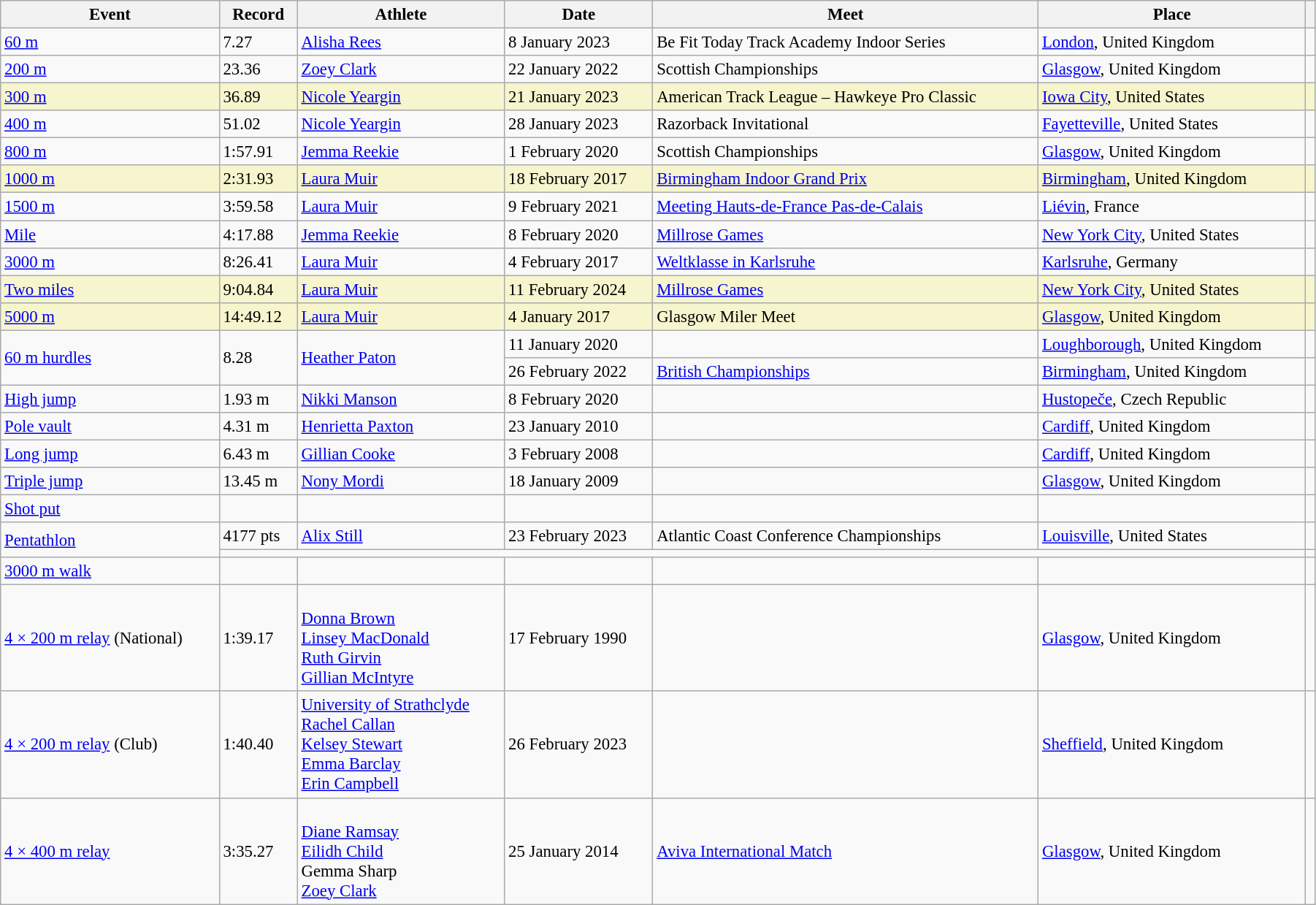<table class="wikitable" style="font-size:95%; width: 95%;">
<tr>
<th>Event</th>
<th>Record</th>
<th>Athlete</th>
<th>Date</th>
<th>Meet</th>
<th>Place</th>
<th></th>
</tr>
<tr>
<td><a href='#'>60 m</a></td>
<td>7.27</td>
<td><a href='#'>Alisha Rees</a></td>
<td>8 January 2023</td>
<td>Be Fit Today Track Academy Indoor Series</td>
<td><a href='#'>London</a>, United Kingdom</td>
<td></td>
</tr>
<tr>
<td><a href='#'>200 m</a></td>
<td>23.36</td>
<td><a href='#'>Zoey Clark</a></td>
<td>22 January 2022</td>
<td>Scottish Championships</td>
<td><a href='#'>Glasgow</a>, United Kingdom</td>
<td></td>
</tr>
<tr style="background:#f6F5CE;">
<td><a href='#'>300 m</a></td>
<td>36.89</td>
<td><a href='#'>Nicole Yeargin</a></td>
<td>21 January 2023</td>
<td>American Track League – Hawkeye Pro Classic</td>
<td><a href='#'>Iowa City</a>, United States</td>
<td></td>
</tr>
<tr>
<td><a href='#'>400 m</a></td>
<td>51.02</td>
<td><a href='#'>Nicole Yeargin</a></td>
<td>28 January 2023</td>
<td>Razorback Invitational</td>
<td><a href='#'>Fayetteville</a>, United States</td>
<td></td>
</tr>
<tr>
<td><a href='#'>800 m</a></td>
<td>1:57.91</td>
<td><a href='#'>Jemma Reekie</a></td>
<td>1 February 2020</td>
<td>Scottish Championships</td>
<td><a href='#'>Glasgow</a>, United Kingdom</td>
<td></td>
</tr>
<tr style="background:#f6F5CE;">
<td><a href='#'>1000 m</a></td>
<td>2:31.93</td>
<td><a href='#'>Laura Muir</a></td>
<td>18 February 2017</td>
<td><a href='#'>Birmingham Indoor Grand Prix</a></td>
<td><a href='#'>Birmingham</a>, United Kingdom</td>
<td></td>
</tr>
<tr>
<td><a href='#'>1500 m</a></td>
<td>3:59.58</td>
<td><a href='#'>Laura Muir</a></td>
<td>9 February 2021</td>
<td><a href='#'>Meeting Hauts-de-France Pas-de-Calais</a></td>
<td><a href='#'>Liévin</a>, France</td>
<td></td>
</tr>
<tr>
<td><a href='#'>Mile</a></td>
<td>4:17.88</td>
<td><a href='#'>Jemma Reekie</a></td>
<td>8 February 2020</td>
<td><a href='#'>Millrose Games</a></td>
<td><a href='#'>New York City</a>, United States</td>
<td></td>
</tr>
<tr>
<td><a href='#'>3000 m</a></td>
<td>8:26.41</td>
<td><a href='#'>Laura Muir</a></td>
<td>4 February 2017</td>
<td><a href='#'>Weltklasse in Karlsruhe</a></td>
<td><a href='#'>Karlsruhe</a>, Germany</td>
<td></td>
</tr>
<tr style="background:#f6F5CE;">
<td><a href='#'>Two miles</a></td>
<td>9:04.84</td>
<td><a href='#'>Laura Muir</a></td>
<td>11 February 2024</td>
<td><a href='#'>Millrose Games</a></td>
<td><a href='#'>New York City</a>, United States</td>
<td></td>
</tr>
<tr style="background:#f6F5CE;">
<td><a href='#'>5000 m</a></td>
<td>14:49.12</td>
<td><a href='#'>Laura Muir</a></td>
<td>4 January 2017</td>
<td>Glasgow Miler Meet</td>
<td><a href='#'>Glasgow</a>, United Kingdom</td>
<td></td>
</tr>
<tr>
<td rowspan=2><a href='#'>60 m hurdles</a></td>
<td rowspan=2>8.28</td>
<td rowspan=2><a href='#'>Heather Paton</a></td>
<td>11 January 2020</td>
<td></td>
<td><a href='#'>Loughborough</a>, United Kingdom</td>
<td></td>
</tr>
<tr>
<td>26 February 2022</td>
<td><a href='#'>British Championships</a></td>
<td><a href='#'>Birmingham</a>, United Kingdom</td>
<td></td>
</tr>
<tr>
<td><a href='#'>High jump</a></td>
<td>1.93 m</td>
<td><a href='#'>Nikki Manson</a></td>
<td>8 February 2020</td>
<td></td>
<td><a href='#'>Hustopeče</a>, Czech Republic</td>
<td></td>
</tr>
<tr>
<td><a href='#'>Pole vault</a></td>
<td>4.31 m</td>
<td><a href='#'>Henrietta Paxton</a></td>
<td>23 January 2010</td>
<td></td>
<td><a href='#'>Cardiff</a>, United Kingdom</td>
<td></td>
</tr>
<tr>
<td><a href='#'>Long jump</a></td>
<td>6.43 m</td>
<td><a href='#'>Gillian Cooke</a></td>
<td>3 February 2008</td>
<td></td>
<td><a href='#'>Cardiff</a>, United Kingdom</td>
<td></td>
</tr>
<tr>
<td><a href='#'>Triple jump</a></td>
<td>13.45 m</td>
<td><a href='#'>Nony Mordi</a></td>
<td>18 January 2009</td>
<td></td>
<td><a href='#'>Glasgow</a>, United Kingdom</td>
<td></td>
</tr>
<tr>
<td><a href='#'>Shot put</a></td>
<td></td>
<td></td>
<td></td>
<td></td>
<td></td>
<td></td>
</tr>
<tr>
<td rowspan=2><a href='#'>Pentathlon</a></td>
<td>4177 pts</td>
<td><a href='#'>Alix Still</a></td>
<td>23 February 2023</td>
<td>Atlantic Coast Conference Championships</td>
<td><a href='#'>Louisville</a>, United States</td>
<td></td>
</tr>
<tr>
<td colspan=5></td>
<td></td>
</tr>
<tr>
<td><a href='#'>3000 m walk</a></td>
<td></td>
<td></td>
<td></td>
<td></td>
<td></td>
<td></td>
</tr>
<tr>
<td><a href='#'>4 × 200 m relay</a> (National)</td>
<td>1:39.17</td>
<td><br><a href='#'>Donna Brown</a><br><a href='#'>Linsey MacDonald</a><br><a href='#'>Ruth Girvin</a><br><a href='#'>Gillian McIntyre</a></td>
<td>17 February 1990</td>
<td></td>
<td><a href='#'>Glasgow</a>, United Kingdom</td>
<td></td>
</tr>
<tr>
<td><a href='#'>4 × 200 m relay</a> (Club)</td>
<td>1:40.40</td>
<td><a href='#'>University of Strathclyde</a><br><a href='#'>Rachel Callan</a><br><a href='#'>Kelsey Stewart</a><br><a href='#'>Emma Barclay</a><br><a href='#'>Erin Campbell</a></td>
<td>26 February 2023</td>
<td></td>
<td><a href='#'>Sheffield</a>, United Kingdom</td>
<td></td>
</tr>
<tr>
<td><a href='#'>4 × 400 m relay</a></td>
<td>3:35.27</td>
<td><br><a href='#'>Diane Ramsay</a><br><a href='#'>Eilidh Child</a><br>Gemma Sharp<br><a href='#'>Zoey Clark</a></td>
<td>25 January 2014</td>
<td><a href='#'>Aviva International Match</a></td>
<td><a href='#'>Glasgow</a>, United Kingdom</td>
<td></td>
</tr>
</table>
